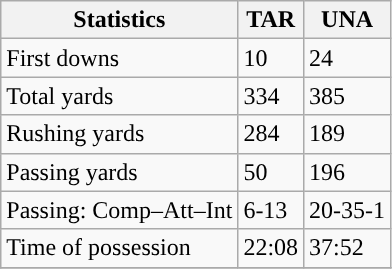<table class="wikitable" style="float: left;">
<tr>
<th>Statistics</th>
<th>TAR</th>
<th>UNA</th>
</tr>
<tr>
<td>First downs</td>
<td>10</td>
<td>24</td>
</tr>
<tr>
<td>Total yards</td>
<td>334</td>
<td>385</td>
</tr>
<tr>
<td>Rushing yards</td>
<td>284</td>
<td>189</td>
</tr>
<tr>
<td>Passing yards</td>
<td>50</td>
<td>196</td>
</tr>
<tr>
<td>Passing: Comp–Att–Int</td>
<td>6-13</td>
<td>20-35-1</td>
</tr>
<tr>
<td>Time of possession</td>
<td>22:08</td>
<td>37:52</td>
</tr>
<tr>
</tr>
</table>
